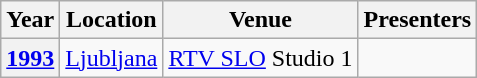<table class="wikitable plainrowheaders">
<tr>
<th scope="col">Year</th>
<th scope="col">Location</th>
<th scope="col">Venue</th>
<th scope="col">Presenters</th>
</tr>
<tr>
<th scope="row"><a href='#'>1993</a></th>
<td><a href='#'>Ljubljana</a></td>
<td><a href='#'>RTV SLO</a> Studio 1</td>
<td></td>
</tr>
</table>
